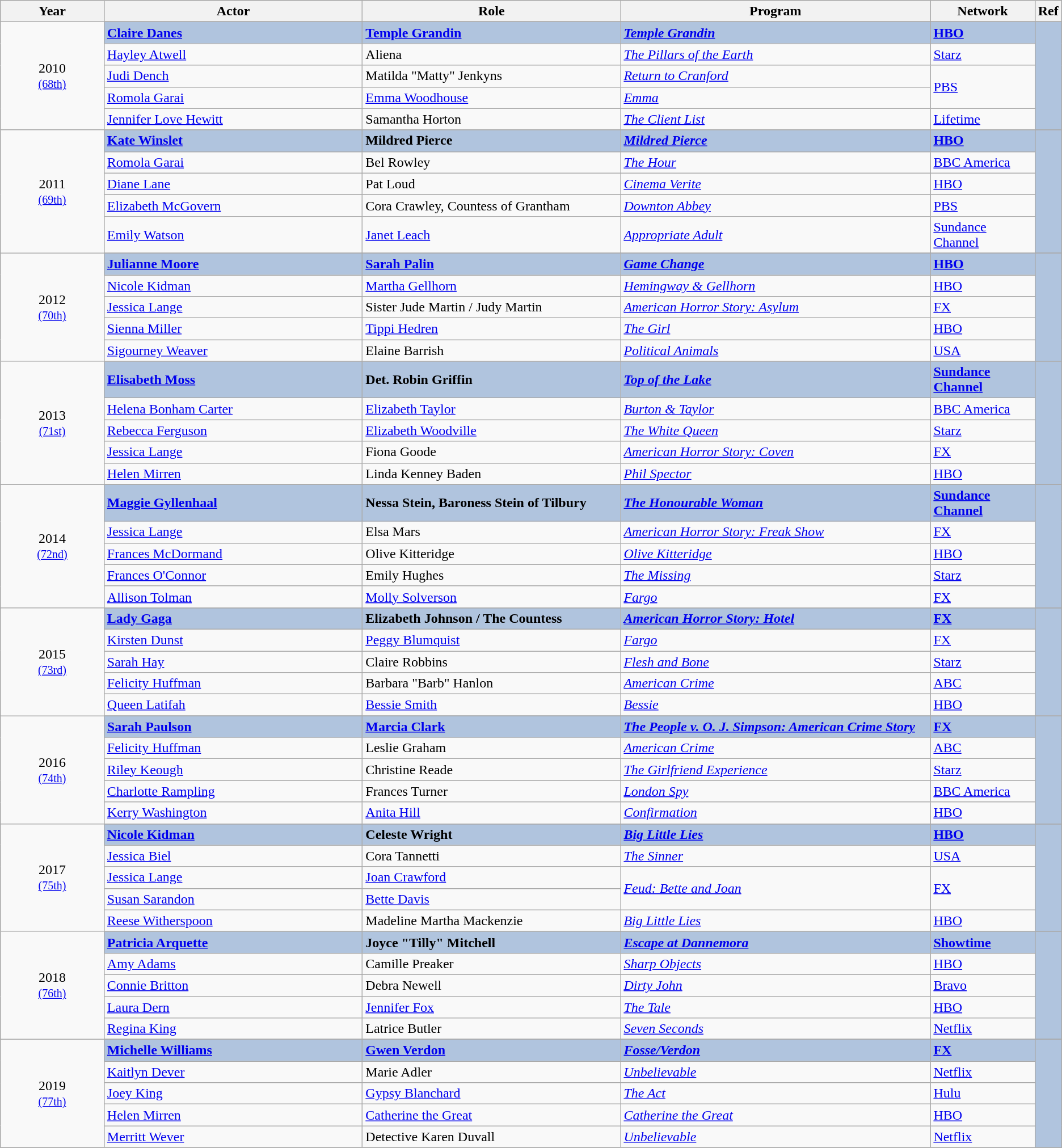<table class="wikitable">
<tr>
<th style="width:10%;">Year</th>
<th style="width:25%;">Actor</th>
<th style="width:25%;">Role</th>
<th style="width:30%;">Program</th>
<th style="width:10%;">Network</th>
<th style="width:5%;">Ref</th>
</tr>
<tr>
<td rowspan="6" style="text-align:center;">2010 <br><small><a href='#'>(68th)</a></small></td>
</tr>
<tr style="background:#B0C4DE;">
<td><strong><a href='#'>Claire Danes</a> </strong></td>
<td><strong><a href='#'>Temple Grandin</a></strong></td>
<td><strong><em><a href='#'>Temple Grandin</a></em></strong></td>
<td><strong><a href='#'>HBO</a></strong></td>
<td rowspan="5"></td>
</tr>
<tr>
<td><a href='#'>Hayley Atwell</a></td>
<td>Aliena</td>
<td><em><a href='#'>The Pillars of the Earth</a></em></td>
<td><a href='#'>Starz</a></td>
</tr>
<tr>
<td><a href='#'>Judi Dench</a></td>
<td>Matilda "Matty" Jenkyns</td>
<td><em><a href='#'>Return to Cranford</a></em></td>
<td rowspan="2"><a href='#'>PBS</a></td>
</tr>
<tr>
<td><a href='#'>Romola Garai</a></td>
<td><a href='#'>Emma Woodhouse</a></td>
<td><em><a href='#'>Emma</a></em></td>
</tr>
<tr>
<td><a href='#'>Jennifer Love Hewitt</a></td>
<td>Samantha Horton</td>
<td><em><a href='#'>The Client List</a></em></td>
<td><a href='#'>Lifetime</a></td>
</tr>
<tr>
<td rowspan="6" style="text-align:center;">2011 <br><small><a href='#'>(69th)</a></small></td>
</tr>
<tr style="background:#B0C4DE;">
<td><strong><a href='#'>Kate Winslet</a> </strong></td>
<td><strong>Mildred Pierce</strong></td>
<td><strong><em><a href='#'>Mildred Pierce</a></em></strong></td>
<td><strong><a href='#'>HBO</a></strong></td>
<td rowspan="5"></td>
</tr>
<tr>
<td><a href='#'>Romola Garai</a></td>
<td>Bel Rowley</td>
<td><em><a href='#'>The Hour</a></em></td>
<td><a href='#'>BBC America</a></td>
</tr>
<tr>
<td><a href='#'>Diane Lane</a></td>
<td>Pat Loud</td>
<td><em><a href='#'>Cinema Verite</a></em></td>
<td><a href='#'>HBO</a></td>
</tr>
<tr>
<td><a href='#'>Elizabeth McGovern</a></td>
<td>Cora Crawley, Countess of Grantham</td>
<td><em><a href='#'>Downton Abbey</a></em></td>
<td><a href='#'>PBS</a></td>
</tr>
<tr>
<td><a href='#'>Emily Watson</a></td>
<td><a href='#'>Janet Leach</a></td>
<td><em><a href='#'>Appropriate Adult</a></em></td>
<td><a href='#'>Sundance Channel</a></td>
</tr>
<tr>
<td rowspan="6" style="text-align:center;">2012 <br><small><a href='#'>(70th)</a></small></td>
</tr>
<tr style="background:#B0C4DE;">
<td><strong><a href='#'>Julianne Moore</a> </strong></td>
<td><strong><a href='#'>Sarah Palin</a></strong></td>
<td><strong><em><a href='#'>Game Change</a></em></strong></td>
<td><strong><a href='#'>HBO</a></strong></td>
<td rowspan="5"></td>
</tr>
<tr>
<td><a href='#'>Nicole Kidman</a></td>
<td><a href='#'>Martha Gellhorn</a></td>
<td><em><a href='#'>Hemingway & Gellhorn</a></em></td>
<td><a href='#'>HBO</a></td>
</tr>
<tr>
<td><a href='#'>Jessica Lange</a></td>
<td>Sister Jude Martin / Judy Martin</td>
<td><em><a href='#'>American Horror Story: Asylum</a></em></td>
<td><a href='#'>FX</a></td>
</tr>
<tr>
<td><a href='#'>Sienna Miller</a></td>
<td><a href='#'>Tippi Hedren</a></td>
<td><em><a href='#'>The Girl</a></em></td>
<td><a href='#'>HBO</a></td>
</tr>
<tr>
<td><a href='#'>Sigourney Weaver</a></td>
<td>Elaine Barrish</td>
<td><em><a href='#'>Political Animals</a></em></td>
<td><a href='#'>USA</a></td>
</tr>
<tr>
<td rowspan="6" style="text-align:center;">2013 <br><small><a href='#'>(71st)</a></small></td>
</tr>
<tr style="background:#B0C4DE;">
<td><strong><a href='#'>Elisabeth Moss</a> </strong></td>
<td><strong>Det. Robin Griffin</strong></td>
<td><strong><em><a href='#'>Top of the Lake</a></em></strong></td>
<td><strong><a href='#'>Sundance Channel</a></strong></td>
<td rowspan="5"></td>
</tr>
<tr>
<td><a href='#'>Helena Bonham Carter</a></td>
<td><a href='#'>Elizabeth Taylor</a></td>
<td><em><a href='#'>Burton & Taylor</a></em></td>
<td><a href='#'>BBC America</a></td>
</tr>
<tr>
<td><a href='#'>Rebecca Ferguson</a></td>
<td><a href='#'>Elizabeth Woodville</a></td>
<td><em><a href='#'>The White Queen</a></em></td>
<td><a href='#'>Starz</a></td>
</tr>
<tr>
<td><a href='#'>Jessica Lange</a></td>
<td>Fiona Goode</td>
<td><em><a href='#'>American Horror Story: Coven</a></em></td>
<td><a href='#'>FX</a></td>
</tr>
<tr>
<td><a href='#'>Helen Mirren</a></td>
<td>Linda Kenney Baden</td>
<td><em><a href='#'>Phil Spector</a></em></td>
<td><a href='#'>HBO</a></td>
</tr>
<tr>
<td rowspan="6" style="text-align:center;">2014 <br><small><a href='#'>(72nd)</a></small></td>
</tr>
<tr style="background:#B0C4DE;">
<td><strong><a href='#'>Maggie Gyllenhaal</a> </strong></td>
<td><strong>Nessa Stein, Baroness Stein of Tilbury</strong></td>
<td><strong><em><a href='#'>The Honourable Woman</a></em></strong></td>
<td><strong><a href='#'>Sundance Channel</a></strong></td>
<td rowspan="5"></td>
</tr>
<tr>
<td><a href='#'>Jessica Lange</a></td>
<td>Elsa Mars</td>
<td><em><a href='#'>American Horror Story: Freak Show</a></em></td>
<td><a href='#'>FX</a></td>
</tr>
<tr>
<td><a href='#'>Frances McDormand</a></td>
<td>Olive Kitteridge</td>
<td><em><a href='#'>Olive Kitteridge</a></em></td>
<td><a href='#'>HBO</a></td>
</tr>
<tr>
<td><a href='#'>Frances O'Connor</a></td>
<td>Emily Hughes</td>
<td><em><a href='#'>The Missing</a></em></td>
<td><a href='#'>Starz</a></td>
</tr>
<tr>
<td><a href='#'>Allison Tolman</a></td>
<td><a href='#'>Molly Solverson</a></td>
<td><em><a href='#'>Fargo</a></em></td>
<td><a href='#'>FX</a></td>
</tr>
<tr>
<td rowspan="6" style="text-align:center;">2015 <br><small><a href='#'>(73rd)</a></small></td>
</tr>
<tr style="background:#B0C4DE;">
<td><strong><a href='#'>Lady Gaga</a> </strong></td>
<td><strong>Elizabeth Johnson / The Countess</strong></td>
<td><strong><em><a href='#'>American Horror Story: Hotel</a></em></strong></td>
<td><strong><a href='#'>FX</a></strong></td>
<td rowspan="5"></td>
</tr>
<tr>
<td><a href='#'>Kirsten Dunst</a></td>
<td><a href='#'>Peggy Blumquist</a></td>
<td><em><a href='#'>Fargo</a></em></td>
<td><a href='#'>FX</a></td>
</tr>
<tr>
<td><a href='#'>Sarah Hay</a></td>
<td>Claire Robbins</td>
<td><em><a href='#'>Flesh and Bone</a></em></td>
<td><a href='#'>Starz</a></td>
</tr>
<tr>
<td><a href='#'>Felicity Huffman</a></td>
<td>Barbara "Barb" Hanlon</td>
<td><em><a href='#'>American Crime</a></em></td>
<td><a href='#'>ABC</a></td>
</tr>
<tr>
<td><a href='#'>Queen Latifah</a></td>
<td><a href='#'>Bessie Smith</a></td>
<td><em><a href='#'>Bessie</a></em></td>
<td><a href='#'>HBO</a></td>
</tr>
<tr>
<td rowspan="6" style="text-align:center;">2016 <br><small><a href='#'>(74th)</a></small></td>
</tr>
<tr style="background:#B0C4DE;">
<td><strong><a href='#'>Sarah Paulson</a> </strong></td>
<td><strong><a href='#'>Marcia Clark</a></strong></td>
<td><strong><em><a href='#'>The People v. O. J. Simpson: American Crime Story</a></em></strong></td>
<td><strong><a href='#'>FX</a></strong></td>
<td rowspan="5"></td>
</tr>
<tr>
<td><a href='#'>Felicity Huffman</a></td>
<td>Leslie Graham</td>
<td><em><a href='#'>American Crime</a></em></td>
<td><a href='#'>ABC</a></td>
</tr>
<tr>
<td><a href='#'>Riley Keough</a></td>
<td>Christine Reade</td>
<td><em><a href='#'>The Girlfriend Experience</a></em></td>
<td><a href='#'>Starz</a></td>
</tr>
<tr>
<td><a href='#'>Charlotte Rampling</a></td>
<td>Frances Turner</td>
<td><em><a href='#'>London Spy</a></em></td>
<td><a href='#'>BBC America</a></td>
</tr>
<tr>
<td><a href='#'>Kerry Washington</a></td>
<td><a href='#'>Anita Hill</a></td>
<td><em><a href='#'>Confirmation</a></em></td>
<td><a href='#'>HBO</a></td>
</tr>
<tr>
<td rowspan="6" style="text-align:center;">2017 <br><small><a href='#'>(75th)</a></small></td>
</tr>
<tr style="background:#B0C4DE;">
<td><strong><a href='#'>Nicole Kidman</a> </strong></td>
<td><strong>Celeste Wright</strong></td>
<td><strong><em><a href='#'>Big Little Lies</a></em></strong></td>
<td><strong><a href='#'>HBO</a></strong></td>
<td rowspan="5" style="background:#B0C4DE;"></td>
</tr>
<tr>
<td><a href='#'>Jessica Biel</a></td>
<td>Cora Tannetti</td>
<td><em><a href='#'>The Sinner</a></em></td>
<td><a href='#'>USA</a></td>
</tr>
<tr>
<td><a href='#'>Jessica Lange</a></td>
<td><a href='#'>Joan Crawford</a></td>
<td rowspan="2"><em><a href='#'>Feud: Bette and Joan</a></em></td>
<td rowspan="2"><a href='#'>FX</a></td>
</tr>
<tr>
<td><a href='#'>Susan Sarandon</a></td>
<td><a href='#'>Bette Davis</a></td>
</tr>
<tr>
<td><a href='#'>Reese Witherspoon</a></td>
<td>Madeline Martha Mackenzie</td>
<td><em><a href='#'>Big Little Lies</a></em></td>
<td><a href='#'>HBO</a></td>
</tr>
<tr>
<td rowspan="6" style="text-align:center;">2018 <br><small><a href='#'>(76th)</a></small></td>
</tr>
<tr style="background:#B0C4DE;">
<td><strong><a href='#'>Patricia Arquette</a> </strong></td>
<td><strong>Joyce "Tilly" Mitchell</strong></td>
<td><strong><em><a href='#'>Escape at Dannemora</a></em></strong></td>
<td><strong><a href='#'>Showtime</a></strong></td>
<td rowspan="5" style="background:#B0C4DE;"></td>
</tr>
<tr>
<td><a href='#'>Amy Adams</a></td>
<td>Camille Preaker</td>
<td><em><a href='#'>Sharp Objects</a></em></td>
<td><a href='#'>HBO</a></td>
</tr>
<tr>
<td><a href='#'>Connie Britton</a></td>
<td>Debra Newell</td>
<td><em><a href='#'>Dirty John</a></em></td>
<td><a href='#'>Bravo</a></td>
</tr>
<tr>
<td><a href='#'>Laura Dern</a></td>
<td><a href='#'>Jennifer Fox</a></td>
<td><em><a href='#'>The Tale</a></em></td>
<td><a href='#'>HBO</a></td>
</tr>
<tr>
<td><a href='#'>Regina King</a></td>
<td>Latrice Butler</td>
<td><em><a href='#'>Seven Seconds</a></em></td>
<td><a href='#'>Netflix</a></td>
</tr>
<tr>
<td rowspan="6" style="text-align:center;">2019 <br><small><a href='#'>(77th)</a></small></td>
</tr>
<tr style="background:#B0C4DE;">
<td><strong><a href='#'>Michelle Williams</a> </strong></td>
<td><strong><a href='#'>Gwen Verdon</a></strong></td>
<td><strong><em><a href='#'>Fosse/Verdon</a></em></strong></td>
<td><strong><a href='#'>FX</a></strong></td>
<td style="background:#B0C4DE;" rowspan="5"></td>
</tr>
<tr>
<td><a href='#'>Kaitlyn Dever</a></td>
<td>Marie Adler</td>
<td><em><a href='#'>Unbelievable</a></em></td>
<td><a href='#'>Netflix</a></td>
</tr>
<tr>
<td><a href='#'>Joey King</a></td>
<td><a href='#'>Gypsy Blanchard</a></td>
<td><em><a href='#'>The Act</a></em></td>
<td><a href='#'>Hulu</a></td>
</tr>
<tr>
<td><a href='#'>Helen Mirren</a></td>
<td><a href='#'>Catherine the Great</a></td>
<td><em><a href='#'>Catherine the Great</a></em></td>
<td><a href='#'>HBO</a></td>
</tr>
<tr>
<td><a href='#'>Merritt Wever</a></td>
<td>Detective Karen Duvall</td>
<td><em><a href='#'>Unbelievable</a></em></td>
<td><a href='#'>Netflix</a></td>
</tr>
<tr>
</tr>
</table>
